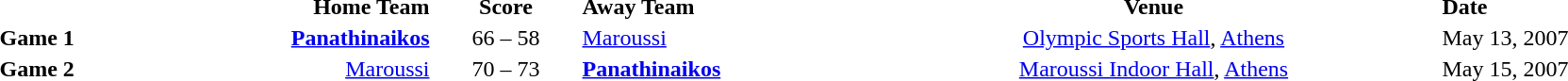<table style="text-align:center" cellpadding=1 border=0>
<tr>
<th width=100></th>
<th width=200 align=right>Home Team</th>
<th width=100>Score</th>
<th width=200 align=left>Away Team</th>
<th width=400>Venue</th>
<th width=200 align=left>Date</th>
</tr>
<tr>
<td align=left><strong>Game 1</strong></td>
<td align=right><strong><a href='#'>Panathinaikos</a></strong></td>
<td>66 – 58</td>
<td align=left><a href='#'>Maroussi</a></td>
<td><a href='#'>Olympic Sports Hall</a>, <a href='#'>Athens</a></td>
<td align=left>May 13, 2007</td>
</tr>
<tr>
<td align=left><strong>Game 2</strong></td>
<td align=right><a href='#'>Maroussi</a></td>
<td>70 – 73</td>
<td align=left><strong><a href='#'>Panathinaikos</a></strong></td>
<td><a href='#'>Maroussi Indoor Hall</a>, <a href='#'>Athens</a></td>
<td align=left>May 15, 2007</td>
</tr>
</table>
